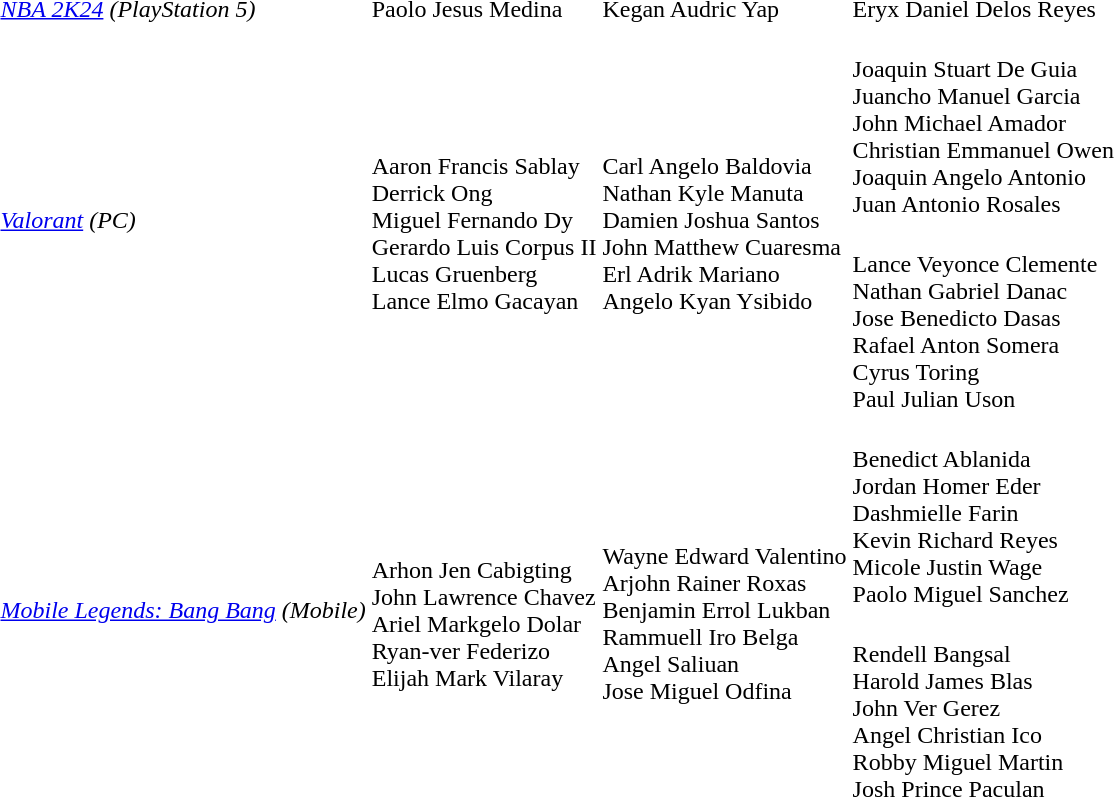<table>
<tr>
<td><em><a href='#'>NBA 2K24</a> (PlayStation 5)</em></td>
<td>Paolo Jesus Medina<br></td>
<td>Kegan Audric Yap<br></td>
<td>Eryx Daniel Delos Reyes<br></td>
</tr>
<tr>
<td rowspan=2><em><a href='#'>Valorant</a> (PC)</em></td>
<td rowspan=2><br>Aaron Francis Sablay<br>Derrick Ong<br>Miguel Fernando Dy<br>Gerardo Luis Corpus II<br>Lucas Gruenberg<br>Lance Elmo Gacayan</td>
<td rowspan=2><br>Carl Angelo Baldovia<br>Nathan Kyle Manuta<br>Damien Joshua Santos<br>John Matthew Cuaresma<br>Erl Adrik Mariano<br>Angelo Kyan Ysibido</td>
<td><br>Joaquin Stuart De Guia<br>Juancho Manuel Garcia<br>John Michael Amador<br>Christian Emmanuel Owen<br>Joaquin Angelo Antonio<br>Juan Antonio Rosales</td>
</tr>
<tr>
<td><br>Lance Veyonce Clemente<br>Nathan Gabriel Danac<br>Jose Benedicto Dasas<br>Rafael Anton Somera<br>Cyrus Toring<br>Paul Julian Uson</td>
</tr>
<tr>
<td rowspan=2><em><a href='#'>Mobile Legends: Bang Bang</a> (Mobile)</em></td>
<td rowspan=2><br>Arhon Jen Cabigting<br>John Lawrence Chavez<br>Ariel Markgelo Dolar<br>Ryan-ver Federizo<br>Elijah Mark Vilaray</td>
<td rowspan=2><br>Wayne Edward Valentino<br>Arjohn Rainer Roxas<br>Benjamin Errol Lukban<br>Rammuell Iro Belga<br>Angel Saliuan<br>Jose Miguel Odfina</td>
<td><br>Benedict Ablanida<br>Jordan Homer Eder<br>Dashmielle Farin<br>Kevin Richard Reyes<br>Micole Justin Wage<br>Paolo Miguel Sanchez</td>
</tr>
<tr>
<td><br>Rendell Bangsal<br>Harold James Blas<br>John Ver Gerez<br>Angel Christian Ico<br>Robby Miguel Martin<br>Josh Prince Paculan</td>
</tr>
</table>
